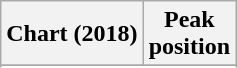<table class="wikitable sortable plainrowheaders" style="text-align:center">
<tr>
<th scope="col">Chart (2018)</th>
<th scope="col">Peak<br>position</th>
</tr>
<tr>
</tr>
<tr>
</tr>
<tr>
</tr>
<tr>
</tr>
<tr>
</tr>
<tr>
</tr>
</table>
